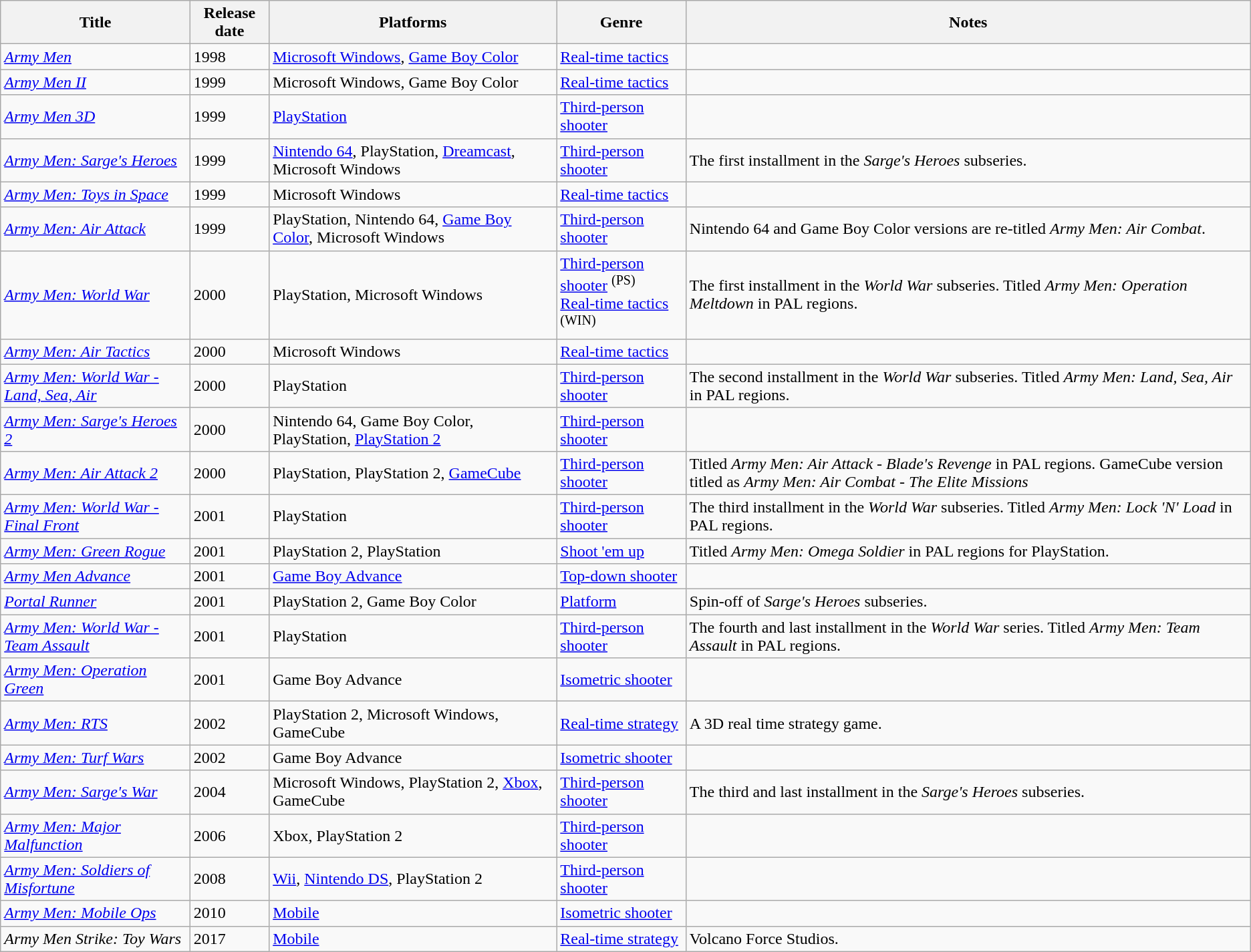<table class="wikitable">
<tr>
<th scope="col">Title</th>
<th scope="col">Release date</th>
<th scope="col">Platforms</th>
<th scope="col">Genre</th>
<th scope="col">Notes</th>
</tr>
<tr>
<td><em><a href='#'>Army Men</a></em></td>
<td>1998</td>
<td><a href='#'>Microsoft Windows</a>, <a href='#'>Game Boy Color</a></td>
<td><a href='#'>Real-time tactics</a></td>
<td></td>
</tr>
<tr>
<td><em><a href='#'>Army Men II</a></em></td>
<td>1999</td>
<td>Microsoft Windows, Game Boy Color</td>
<td><a href='#'>Real-time tactics</a></td>
<td></td>
</tr>
<tr>
<td><em><a href='#'>Army Men 3D</a></em></td>
<td>1999</td>
<td><a href='#'>PlayStation</a></td>
<td><a href='#'>Third-person shooter</a></td>
<td></td>
</tr>
<tr>
<td><em><a href='#'>Army Men: Sarge's Heroes</a></em></td>
<td>1999</td>
<td><a href='#'>Nintendo 64</a>, PlayStation, <a href='#'>Dreamcast</a>, Microsoft Windows</td>
<td><a href='#'>Third-person shooter</a></td>
<td>The first installment in the <em>Sarge's Heroes</em> subseries.</td>
</tr>
<tr>
<td><em><a href='#'>Army Men: Toys in Space</a></em></td>
<td>1999</td>
<td>Microsoft Windows</td>
<td><a href='#'>Real-time tactics</a></td>
<td></td>
</tr>
<tr>
<td><em><a href='#'>Army Men: Air Attack</a></em></td>
<td>1999</td>
<td>PlayStation, Nintendo 64, <a href='#'>Game Boy Color</a>, Microsoft Windows</td>
<td><a href='#'>Third-person shooter</a></td>
<td>Nintendo 64 and Game Boy Color versions are re-titled <em>Army Men: Air Combat</em>.</td>
</tr>
<tr>
<td><em><a href='#'>Army Men: World War</a></em></td>
<td>2000</td>
<td>PlayStation, Microsoft Windows</td>
<td><a href='#'>Third-person shooter</a> <sup>(PS)</sup><br><a href='#'>Real-time tactics</a> <sup>(WIN)</sup></td>
<td>The first installment in the <em>World War</em> subseries. Titled <em>Army Men: Operation Meltdown</em> in PAL regions.</td>
</tr>
<tr>
<td><em><a href='#'>Army Men: Air Tactics</a></em></td>
<td>2000</td>
<td>Microsoft Windows</td>
<td><a href='#'>Real-time tactics</a></td>
<td></td>
</tr>
<tr>
<td><em><a href='#'>Army Men: World War - Land, Sea, Air</a></em></td>
<td>2000</td>
<td>PlayStation</td>
<td><a href='#'>Third-person shooter</a></td>
<td>The second installment in the <em>World War</em> subseries. Titled <em>Army Men: Land, Sea, Air</em> in PAL regions.</td>
</tr>
<tr>
<td><em><a href='#'>Army Men: Sarge's Heroes 2</a></em></td>
<td>2000</td>
<td>Nintendo 64, Game Boy Color, PlayStation, <a href='#'>PlayStation 2</a></td>
<td><a href='#'>Third-person shooter</a></td>
<td></td>
</tr>
<tr>
<td><em><a href='#'>Army Men: Air Attack 2</a></em></td>
<td>2000</td>
<td>PlayStation, PlayStation 2, <a href='#'>GameCube</a></td>
<td><a href='#'>Third-person shooter</a></td>
<td>Titled <em>Army Men: Air Attack - Blade's Revenge</em> in PAL regions. GameCube version titled as <em>Army Men: Air Combat - The Elite Missions</em></td>
</tr>
<tr>
<td><em><a href='#'>Army Men: World War - Final Front</a></em></td>
<td>2001</td>
<td>PlayStation</td>
<td><a href='#'>Third-person shooter</a></td>
<td>The third installment in the <em>World War</em> subseries. Titled <em>Army Men: Lock 'N' Load</em> in PAL regions.</td>
</tr>
<tr>
<td><em><a href='#'>Army Men: Green Rogue</a></em></td>
<td>2001</td>
<td>PlayStation 2, PlayStation</td>
<td><a href='#'>Shoot 'em up</a></td>
<td>Titled <em>Army Men: Omega Soldier</em> in PAL regions for PlayStation.</td>
</tr>
<tr>
<td><em><a href='#'>Army Men Advance</a></em></td>
<td>2001</td>
<td><a href='#'>Game Boy Advance</a></td>
<td><a href='#'>Top-down shooter</a></td>
<td></td>
</tr>
<tr>
<td><em><a href='#'>Portal Runner</a></em></td>
<td>2001</td>
<td>PlayStation 2, Game Boy Color</td>
<td><a href='#'>Platform</a></td>
<td>Spin-off of <em>Sarge's Heroes</em> subseries.</td>
</tr>
<tr>
<td><em><a href='#'>Army Men: World War - Team Assault</a></em></td>
<td>2001</td>
<td>PlayStation</td>
<td><a href='#'>Third-person shooter</a></td>
<td>The fourth and last installment in the <em>World War</em> series. Titled <em>Army Men: Team Assault</em> in PAL regions.</td>
</tr>
<tr>
<td><em><a href='#'>Army Men: Operation Green</a></em></td>
<td>2001</td>
<td>Game Boy Advance</td>
<td><a href='#'>Isometric shooter</a></td>
<td></td>
</tr>
<tr>
<td><em><a href='#'>Army Men: RTS</a></em></td>
<td>2002</td>
<td>PlayStation 2, Microsoft Windows, GameCube</td>
<td><a href='#'>Real-time strategy</a></td>
<td>A 3D real time strategy game.</td>
</tr>
<tr>
<td><em><a href='#'>Army Men: Turf Wars</a></em></td>
<td>2002</td>
<td>Game Boy Advance</td>
<td><a href='#'>Isometric shooter</a></td>
<td></td>
</tr>
<tr>
<td><em><a href='#'>Army Men: Sarge's War</a></em></td>
<td>2004</td>
<td>Microsoft Windows, PlayStation 2, <a href='#'>Xbox</a>, GameCube</td>
<td><a href='#'>Third-person shooter</a></td>
<td>The third and last installment in the <em>Sarge's Heroes</em> subseries.</td>
</tr>
<tr>
<td><em><a href='#'>Army Men: Major Malfunction</a></em></td>
<td>2006</td>
<td>Xbox, PlayStation 2</td>
<td><a href='#'>Third-person shooter</a></td>
<td></td>
</tr>
<tr>
<td><em><a href='#'>Army Men: Soldiers of Misfortune</a></em></td>
<td>2008</td>
<td><a href='#'>Wii</a>, <a href='#'>Nintendo DS</a>, PlayStation 2</td>
<td><a href='#'>Third-person shooter</a></td>
<td></td>
</tr>
<tr>
<td><em><a href='#'>Army Men: Mobile Ops</a></em></td>
<td>2010</td>
<td><a href='#'>Mobile</a></td>
<td><a href='#'>Isometric shooter</a></td>
<td></td>
</tr>
<tr>
<td><em>Army Men Strike: Toy Wars</em></td>
<td>2017</td>
<td><a href='#'>Mobile</a></td>
<td><a href='#'>Real-time strategy</a></td>
<td>Volcano Force Studios.</td>
</tr>
</table>
